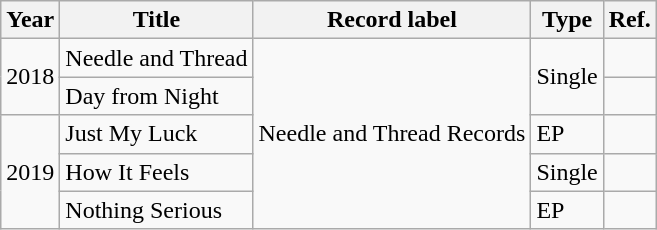<table class="wikitable">
<tr>
<th>Year</th>
<th>Title</th>
<th>Record label</th>
<th>Type</th>
<th>Ref.</th>
</tr>
<tr>
<td rowspan="2">2018</td>
<td>Needle and Thread</td>
<td rowspan="5">Needle and Thread Records</td>
<td rowspan="2">Single</td>
<td></td>
</tr>
<tr>
<td>Day from Night</td>
<td></td>
</tr>
<tr>
<td rowspan="3">2019</td>
<td>Just My Luck</td>
<td>EP</td>
<td></td>
</tr>
<tr>
<td>How It Feels</td>
<td>Single</td>
<td></td>
</tr>
<tr>
<td>Nothing Serious</td>
<td>EP</td>
<td></td>
</tr>
</table>
